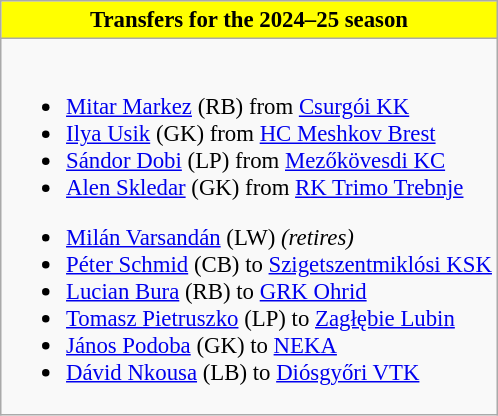<table class="wikitable collapsible collapsed" style="font-size:95%">
<tr>
<th style="color:black; background:yellow"> <strong>Transfers for the 2024–25 season</strong></th>
</tr>
<tr>
<td><br>
<ul><li> <a href='#'>Mitar Markez</a> (RB) from  <a href='#'>Csurgói KK</a></li><li> <a href='#'>Ilya Usik</a> (GK) from  <a href='#'>HC Meshkov Brest</a></li><li> <a href='#'>Sándor Dobi</a> (LP) from  <a href='#'>Mezőkövesdi KC</a></li><li> <a href='#'>Alen Skledar</a> (GK) from  <a href='#'>RK Trimo Trebnje</a></li></ul><ul><li> <a href='#'>Milán Varsandán</a> (LW) <em>(retires)</em></li><li> <a href='#'>Péter Schmid</a> (CB) to  <a href='#'>Szigetszentmiklósi KSK</a></li><li> <a href='#'>Lucian Bura</a> (RB) to  <a href='#'>GRK Ohrid</a></li><li> <a href='#'>Tomasz Pietruszko</a> (LP) to  <a href='#'>Zagłębie Lubin</a></li><li> <a href='#'>János Podoba</a> (GK) to  <a href='#'>NEKA</a></li><li> <a href='#'>Dávid Nkousa</a> (LB) to  <a href='#'>Diósgyőri VTK</a></li></ul></td>
</tr>
</table>
